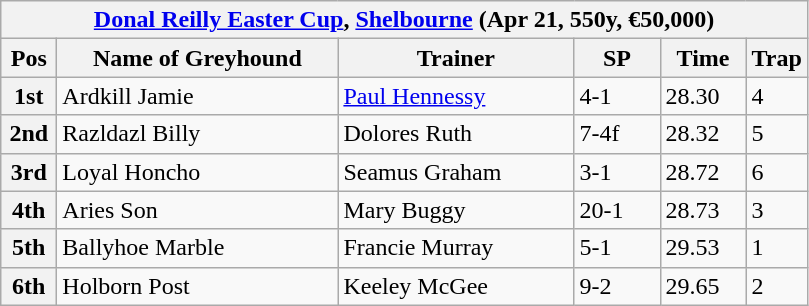<table class="wikitable">
<tr>
<th colspan="6"><a href='#'>Donal Reilly Easter Cup</a>, <a href='#'>Shelbourne</a> (Apr 21, 550y, €50,000)</th>
</tr>
<tr>
<th width=30>Pos</th>
<th width=180>Name of Greyhound</th>
<th width=150>Trainer</th>
<th width=50>SP</th>
<th width=50>Time</th>
<th width=30>Trap</th>
</tr>
<tr>
<th>1st</th>
<td>Ardkill Jamie</td>
<td><a href='#'>Paul Hennessy</a></td>
<td>4-1</td>
<td>28.30</td>
<td>4</td>
</tr>
<tr>
<th>2nd</th>
<td>Razldazl Billy</td>
<td>Dolores Ruth</td>
<td>7-4f</td>
<td>28.32</td>
<td>5</td>
</tr>
<tr>
<th>3rd</th>
<td>Loyal Honcho</td>
<td>Seamus Graham</td>
<td>3-1</td>
<td>28.72</td>
<td>6</td>
</tr>
<tr>
<th>4th</th>
<td>Aries Son</td>
<td>Mary Buggy</td>
<td>20-1</td>
<td>28.73</td>
<td>3</td>
</tr>
<tr>
<th>5th</th>
<td>Ballyhoe Marble</td>
<td>Francie Murray</td>
<td>5-1</td>
<td>29.53</td>
<td>1</td>
</tr>
<tr>
<th>6th</th>
<td>Holborn Post</td>
<td>Keeley McGee</td>
<td>9-2</td>
<td>29.65</td>
<td>2</td>
</tr>
</table>
